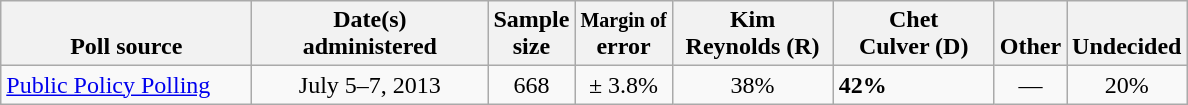<table class="wikitable">
<tr valign= bottom>
<th style="width:160px;">Poll source</th>
<th style="width:150px;">Date(s)<br>administered</th>
<th class=small>Sample<br>size</th>
<th class=small><small>Margin of</small><br>error</th>
<th style="width:100px;">Kim<br>Reynolds (R)</th>
<th style="width:100px;">Chet<br>Culver (D)</th>
<th style="width:40px;">Other</th>
<th style="width:40px;">Undecided</th>
</tr>
<tr>
<td><a href='#'>Public Policy Polling</a></td>
<td align=center>July 5–7, 2013</td>
<td align=center>668</td>
<td align=center>± 3.8%</td>
<td align=center>38%</td>
<td><strong>42%</strong></td>
<td align=center>—</td>
<td align=center>20%</td>
</tr>
</table>
